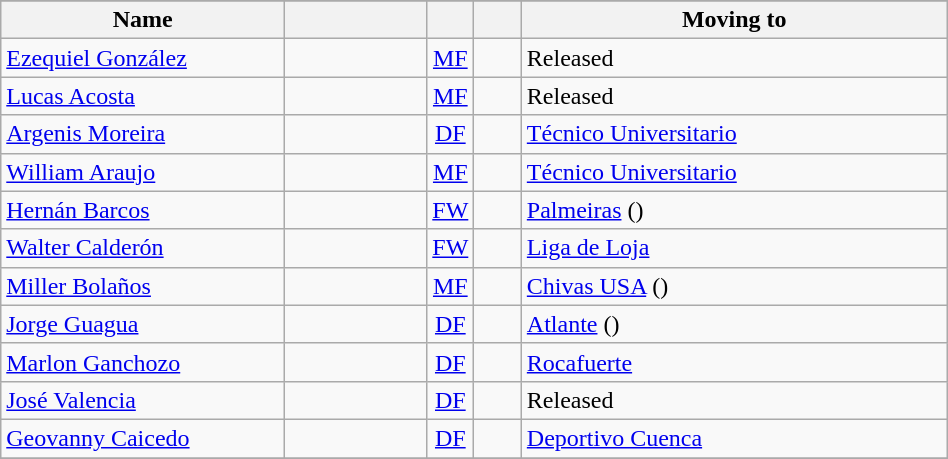<table class="wikitable" style="text-align: center; width:50%">
<tr>
</tr>
<tr>
<th width=30% align="center">Name</th>
<th width=15% align="center"></th>
<th width=5% align="center"></th>
<th width=5% align="center"></th>
<th width=45% align="center">Moving to</th>
</tr>
<tr>
<td align=left><a href='#'>Ezequiel González</a></td>
<td></td>
<td><a href='#'>MF</a></td>
<td></td>
<td align=left>Released</td>
</tr>
<tr>
<td align=left><a href='#'>Lucas Acosta</a></td>
<td></td>
<td><a href='#'>MF</a></td>
<td></td>
<td align=left>Released</td>
</tr>
<tr>
<td align=left><a href='#'>Argenis Moreira</a></td>
<td></td>
<td><a href='#'>DF</a></td>
<td></td>
<td align=left><a href='#'>Técnico Universitario</a></td>
</tr>
<tr>
<td align=left><a href='#'>William Araujo</a></td>
<td></td>
<td><a href='#'>MF</a></td>
<td></td>
<td align=left><a href='#'>Técnico Universitario</a></td>
</tr>
<tr>
<td align=left><a href='#'>Hernán Barcos</a></td>
<td></td>
<td><a href='#'>FW</a></td>
<td></td>
<td align=left><a href='#'>Palmeiras</a> ()</td>
</tr>
<tr>
<td align=left><a href='#'>Walter Calderón</a></td>
<td></td>
<td><a href='#'>FW</a></td>
<td></td>
<td align=left><a href='#'>Liga de Loja</a></td>
</tr>
<tr>
<td align=left><a href='#'>Miller Bolaños</a></td>
<td></td>
<td><a href='#'>MF</a></td>
<td></td>
<td align=left><a href='#'>Chivas USA</a> ()</td>
</tr>
<tr>
<td align=left><a href='#'>Jorge Guagua</a></td>
<td></td>
<td><a href='#'>DF</a></td>
<td></td>
<td align=left><a href='#'>Atlante</a> ()</td>
</tr>
<tr>
<td align=left><a href='#'>Marlon Ganchozo</a></td>
<td></td>
<td><a href='#'>DF</a></td>
<td></td>
<td align=left><a href='#'>Rocafuerte</a></td>
</tr>
<tr>
<td align=left><a href='#'>José Valencia</a></td>
<td></td>
<td><a href='#'>DF</a></td>
<td></td>
<td align=left>Released</td>
</tr>
<tr>
<td align=left><a href='#'>Geovanny Caicedo</a></td>
<td></td>
<td><a href='#'>DF</a></td>
<td></td>
<td align=left><a href='#'>Deportivo Cuenca</a></td>
</tr>
<tr>
</tr>
</table>
